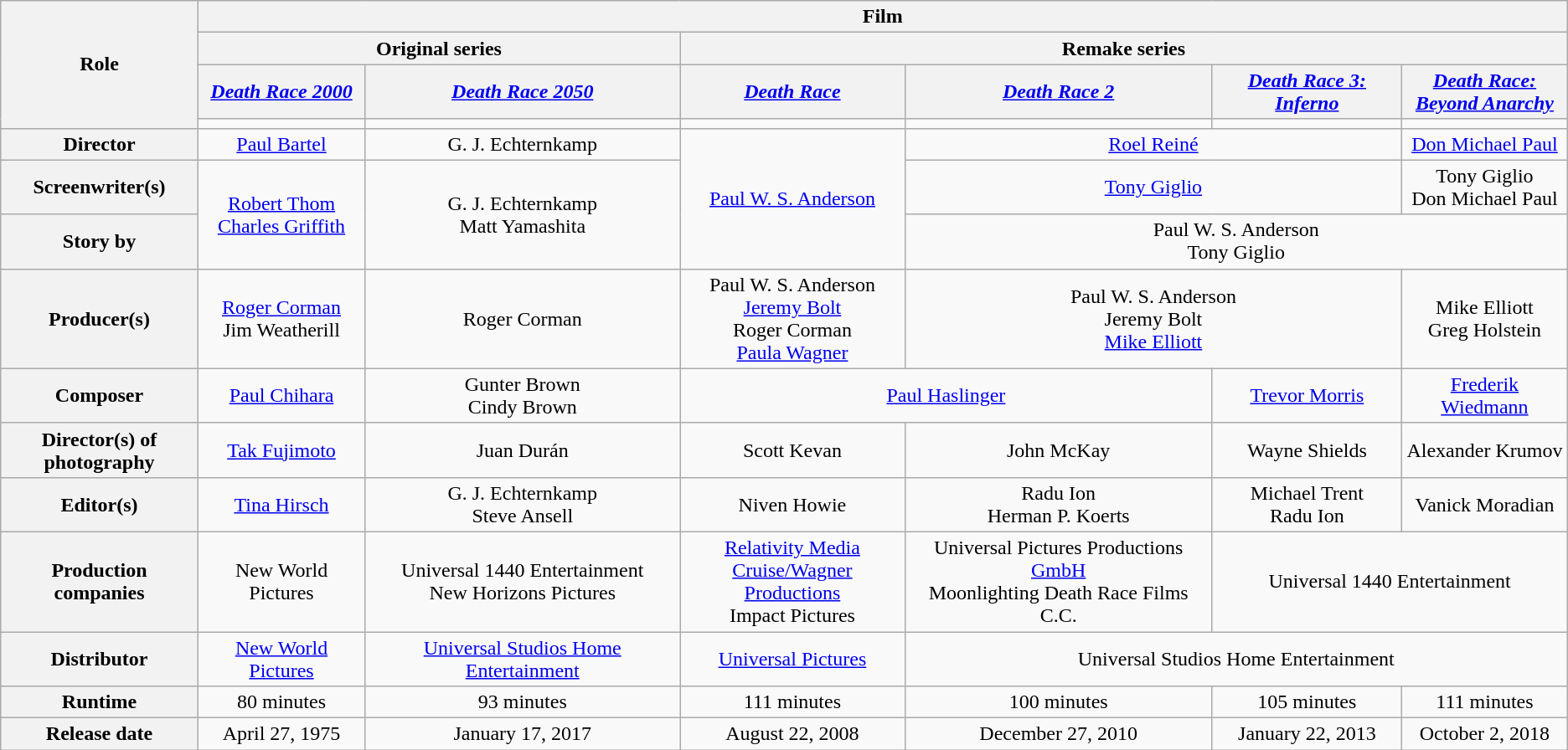<table class="wikitable" style="text-align:center" width:99%;>
<tr>
<th rowspan="4">Role</th>
<th colspan="6">Film</th>
</tr>
<tr>
<th colspan="2">Original series</th>
<th colspan="4">Remake series</th>
</tr>
<tr>
<th><em><a href='#'>Death Race 2000</a></em></th>
<th><em><a href='#'>Death Race 2050</a></em></th>
<th><em><a href='#'>Death Race</a></em></th>
<th><em><a href='#'>Death Race 2</a></em></th>
<th><em><a href='#'>Death Race 3: Inferno</a></em></th>
<th><em><a href='#'>Death Race: <br> Beyond Anarchy</a></em></th>
</tr>
<tr>
<td></td>
<td></td>
<td></td>
<td></td>
<td></td>
<td></td>
</tr>
<tr>
<th>Director</th>
<td><a href='#'>Paul Bartel</a></td>
<td>G. J. Echternkamp</td>
<td rowspan="3"><a href='#'>Paul W. S. Anderson</a></td>
<td colspan="2"><a href='#'>Roel Reiné</a></td>
<td><a href='#'>Don Michael Paul</a></td>
</tr>
<tr>
<th>Screenwriter(s)</th>
<td rowspan="2"><a href='#'>Robert Thom</a><br><a href='#'>Charles Griffith</a></td>
<td rowspan="2">G. J. Echternkamp<br>Matt Yamashita</td>
<td colspan="2"><a href='#'>Tony Giglio</a></td>
<td>Tony Giglio<br>Don Michael Paul</td>
</tr>
<tr>
<th>Story by</th>
<td colspan="3">Paul W. S. Anderson<br>Tony Giglio</td>
</tr>
<tr>
<th>Producer(s)</th>
<td><a href='#'>Roger Corman</a><br>Jim Weatherill</td>
<td>Roger Corman</td>
<td>Paul W. S. Anderson<br><a href='#'>Jeremy Bolt</a><br>Roger Corman<br><a href='#'>Paula Wagner</a></td>
<td colspan="2">Paul W. S. Anderson<br>Jeremy Bolt<br><a href='#'>Mike Elliott</a></td>
<td>Mike Elliott<br>Greg Holstein</td>
</tr>
<tr>
<th>Composer</th>
<td><a href='#'>Paul Chihara</a></td>
<td>Gunter Brown<br>Cindy Brown</td>
<td colspan="2"><a href='#'>Paul Haslinger</a></td>
<td><a href='#'>Trevor Morris</a></td>
<td><a href='#'>Frederik Wiedmann</a></td>
</tr>
<tr>
<th>Director(s) of<br>photography</th>
<td><a href='#'>Tak Fujimoto</a></td>
<td>Juan Durán</td>
<td>Scott Kevan</td>
<td>John McKay</td>
<td>Wayne Shields</td>
<td>Alexander Krumov</td>
</tr>
<tr>
<th>Editor(s)</th>
<td><a href='#'>Tina Hirsch</a></td>
<td>G. J. Echternkamp<br>Steve Ansell</td>
<td>Niven Howie</td>
<td>Radu Ion<br>Herman P. Koerts</td>
<td>Michael Trent<br>Radu Ion</td>
<td>Vanick Moradian</td>
</tr>
<tr>
<th>Production companies</th>
<td>New World Pictures</td>
<td>Universal 1440 Entertainment<br>New Horizons Pictures</td>
<td><a href='#'>Relativity Media</a><br><a href='#'>Cruise/Wagner Productions</a><br>Impact Pictures</td>
<td>Universal Pictures Productions <a href='#'>GmbH</a><br>Moonlighting Death Race Films C.C.</td>
<td colspan="2">Universal 1440 Entertainment</td>
</tr>
<tr>
<th>Distributor</th>
<td><a href='#'>New World Pictures</a></td>
<td><a href='#'>Universal Studios Home Entertainment</a></td>
<td><a href='#'>Universal Pictures</a></td>
<td colspan="3">Universal Studios Home Entertainment</td>
</tr>
<tr>
<th>Runtime</th>
<td>80 minutes</td>
<td>93 minutes</td>
<td>111 minutes</td>
<td>100 minutes</td>
<td>105 minutes</td>
<td>111 minutes</td>
</tr>
<tr>
<th>Release date</th>
<td>April 27, 1975</td>
<td>January 17, 2017</td>
<td>August 22, 2008</td>
<td>December 27, 2010</td>
<td>January 22, 2013</td>
<td>October 2, 2018</td>
</tr>
</table>
